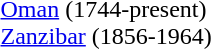<table - valign=top>
<tr>
<td colspan=100% style="text-align:left"><br> <a href='#'>Oman</a> (1744-present)<br>
 <a href='#'>Zanzibar</a> (1856-1964)</td>
</tr>
</table>
